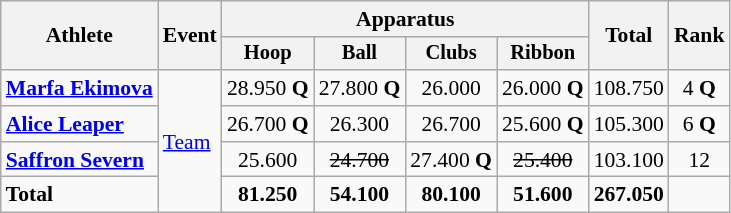<table class=wikitable style="font-size:90%; text-align:center">
<tr>
<th rowspan=2>Athlete</th>
<th rowspan=2>Event</th>
<th colspan=4>Apparatus</th>
<th rowspan=2>Total</th>
<th rowspan=2>Rank</th>
</tr>
<tr style="font-size:95%;">
<th>Hoop</th>
<th>Ball</th>
<th>Clubs</th>
<th>Ribbon</th>
</tr>
<tr>
<td align=left><strong><a href='#'>Marfa Ekimova</a></strong></td>
<td align=left rowspan=4><a href='#'>Team</a></td>
<td>28.950 <strong>Q</strong></td>
<td>27.800 <strong>Q</strong></td>
<td>26.000</td>
<td>26.000 <strong>Q</strong></td>
<td>108.750</td>
<td>4 <strong>Q</strong></td>
</tr>
<tr>
<td align=left><strong><a href='#'>Alice Leaper</a></strong></td>
<td>26.700 <strong>Q</strong></td>
<td>26.300</td>
<td>26.700</td>
<td>25.600 <strong>Q</strong></td>
<td>105.300</td>
<td>6 <strong>Q</strong></td>
</tr>
<tr>
<td align=left><strong><a href='#'>Saffron Severn</a></strong></td>
<td>25.600</td>
<td><s>24.700</s></td>
<td>27.400 <strong>Q</strong></td>
<td><s>25.400</s></td>
<td>103.100</td>
<td>12</td>
</tr>
<tr>
<td align=left><strong>Total</strong></td>
<td><strong>81.250</strong></td>
<td><strong>54.100</strong></td>
<td><strong>80.100</strong></td>
<td><strong>51.600</strong></td>
<td><strong>267.050</strong></td>
<td></td>
</tr>
</table>
